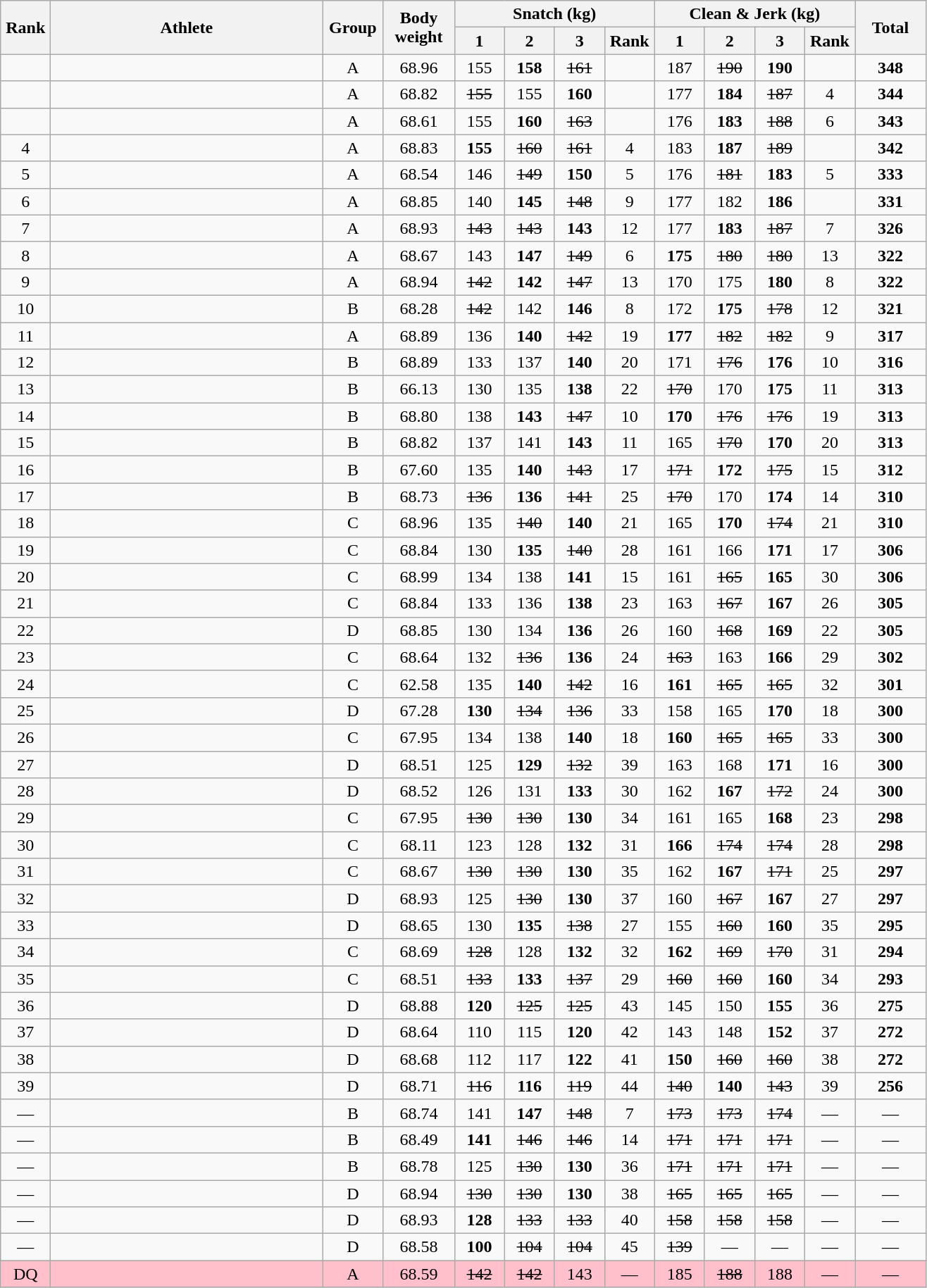<table class = "wikitable" style="text-align:center;">
<tr>
<th rowspan=2 width=40>Rank</th>
<th rowspan=2 width=250>Athlete</th>
<th rowspan=2 width=50>Group</th>
<th rowspan=2 width=60>Body weight</th>
<th colspan=4>Snatch (kg)</th>
<th colspan=4>Clean & Jerk (kg)</th>
<th rowspan=2 width=60>Total</th>
</tr>
<tr>
<th width=40>1</th>
<th width=40>2</th>
<th width=40>3</th>
<th width=40>Rank</th>
<th width=40>1</th>
<th width=40>2</th>
<th width=40>3</th>
<th width=40>Rank</th>
</tr>
<tr>
<td></td>
<td align=left></td>
<td>A</td>
<td>68.96</td>
<td>155</td>
<td><strong>158</strong></td>
<td><s>161 </s></td>
<td></td>
<td>187</td>
<td><s>190 </s></td>
<td><strong>190</strong></td>
<td></td>
<td><strong>348</strong></td>
</tr>
<tr>
<td></td>
<td align=left></td>
<td>A</td>
<td>68.82</td>
<td><s>155 </s></td>
<td>155</td>
<td><strong>160</strong></td>
<td></td>
<td>177</td>
<td><strong>184</strong></td>
<td><s>187 </s></td>
<td>4</td>
<td><strong>344</strong></td>
</tr>
<tr>
<td></td>
<td align=left></td>
<td>A</td>
<td>68.61</td>
<td>155</td>
<td><strong>160</strong></td>
<td><s>163 </s></td>
<td></td>
<td>176</td>
<td><strong>183</strong></td>
<td><s>188 </s></td>
<td>6</td>
<td><strong>343</strong></td>
</tr>
<tr>
<td>4</td>
<td align=left></td>
<td>A</td>
<td>68.83</td>
<td><strong>155</strong></td>
<td><s>160 </s></td>
<td><s>161 </s></td>
<td>4</td>
<td>183</td>
<td><strong>187</strong></td>
<td><s>189 </s></td>
<td></td>
<td><strong>342</strong></td>
</tr>
<tr>
<td>5</td>
<td align=left></td>
<td>A</td>
<td>68.54</td>
<td>146</td>
<td><s>149 </s></td>
<td><strong>150</strong></td>
<td>5</td>
<td>176</td>
<td><s>181 </s></td>
<td><strong>183</strong></td>
<td>5</td>
<td><strong>333</strong></td>
</tr>
<tr>
<td>6</td>
<td align=left></td>
<td>A</td>
<td>68.85</td>
<td>140</td>
<td><strong>145</strong></td>
<td><s>148 </s></td>
<td>9</td>
<td>177</td>
<td>182</td>
<td><strong>186</strong></td>
<td></td>
<td><strong>331</strong></td>
</tr>
<tr>
<td>7</td>
<td align=left></td>
<td>A</td>
<td>68.93</td>
<td><s>143 </s></td>
<td><s>143 </s></td>
<td><strong>143</strong></td>
<td>12</td>
<td>177</td>
<td><strong>183</strong></td>
<td><s>187 </s></td>
<td>7</td>
<td><strong>326</strong></td>
</tr>
<tr>
<td>8</td>
<td align=left></td>
<td>A</td>
<td>68.67</td>
<td>143</td>
<td><strong>147</strong></td>
<td><s>149 </s></td>
<td>6</td>
<td><strong>175</strong></td>
<td><s>180 </s></td>
<td><s>180 </s></td>
<td>13</td>
<td><strong>322</strong></td>
</tr>
<tr>
<td>9</td>
<td align=left></td>
<td>A</td>
<td>68.94</td>
<td><s>142 </s></td>
<td><strong>142</strong></td>
<td><s>147 </s></td>
<td>13</td>
<td>170</td>
<td>175</td>
<td><strong>180</strong></td>
<td>8</td>
<td><strong>322</strong></td>
</tr>
<tr>
<td>10</td>
<td align=left></td>
<td>B</td>
<td>68.28</td>
<td><s>142 </s></td>
<td>142</td>
<td><strong>146</strong></td>
<td>8</td>
<td>172</td>
<td><strong>175</strong></td>
<td><s>178 </s></td>
<td>12</td>
<td><strong>321</strong></td>
</tr>
<tr>
<td>11</td>
<td align=left></td>
<td>A</td>
<td>68.89</td>
<td>136</td>
<td><strong>140</strong></td>
<td><s>142 </s></td>
<td>19</td>
<td><strong>177</strong></td>
<td><s>182 </s></td>
<td><s>182 </s></td>
<td>9</td>
<td><strong>317</strong></td>
</tr>
<tr>
<td>12</td>
<td align=left></td>
<td>B</td>
<td>68.89</td>
<td>133</td>
<td>137</td>
<td><strong>140</strong></td>
<td>20</td>
<td>171</td>
<td><s>176 </s></td>
<td><strong>176</strong></td>
<td>10</td>
<td><strong>316</strong></td>
</tr>
<tr>
<td>13</td>
<td align=left></td>
<td>B</td>
<td>66.13</td>
<td>130</td>
<td>135</td>
<td><strong>138</strong></td>
<td>22</td>
<td><s>170 </s></td>
<td>170</td>
<td><strong>175</strong></td>
<td>11</td>
<td><strong>313</strong></td>
</tr>
<tr>
<td>14</td>
<td align=left></td>
<td>B</td>
<td>68.80</td>
<td>138</td>
<td><strong>143</strong></td>
<td><s>147 </s></td>
<td>10</td>
<td><strong>170</strong></td>
<td><s>176 </s></td>
<td><s>176 </s></td>
<td>19</td>
<td><strong>313</strong></td>
</tr>
<tr>
<td>15</td>
<td align=left></td>
<td>B</td>
<td>68.82</td>
<td>137</td>
<td>141</td>
<td><strong>143</strong></td>
<td>11</td>
<td>165</td>
<td><s>170 </s></td>
<td><strong>170</strong></td>
<td>20</td>
<td><strong>313</strong></td>
</tr>
<tr>
<td>16</td>
<td align=left></td>
<td>B</td>
<td>67.60</td>
<td>135</td>
<td><strong>140</strong></td>
<td><s>143 </s></td>
<td>17</td>
<td><s>171 </s></td>
<td><strong>172</strong></td>
<td><s>175 </s></td>
<td>15</td>
<td><strong>312</strong></td>
</tr>
<tr>
<td>17</td>
<td align=left></td>
<td>B</td>
<td>68.73</td>
<td><s>136 </s></td>
<td><strong>136</strong></td>
<td><s>141 </s></td>
<td>25</td>
<td><s>170 </s></td>
<td>170</td>
<td><strong>174</strong></td>
<td>14</td>
<td><strong>310</strong></td>
</tr>
<tr>
<td>18</td>
<td align=left></td>
<td>C</td>
<td>68.96</td>
<td>135</td>
<td><s>140 </s></td>
<td><strong>140</strong></td>
<td>21</td>
<td>165</td>
<td><strong>170</strong></td>
<td><s>174 </s></td>
<td>21</td>
<td><strong>310</strong></td>
</tr>
<tr>
<td>19</td>
<td align=left></td>
<td>C</td>
<td>68.84</td>
<td>130</td>
<td><strong>135</strong></td>
<td><s>140 </s></td>
<td>28</td>
<td>161</td>
<td>166</td>
<td><strong>171</strong></td>
<td>17</td>
<td><strong>306</strong></td>
</tr>
<tr>
<td>20</td>
<td align=left></td>
<td>C</td>
<td>68.99</td>
<td>134</td>
<td>138</td>
<td><strong>141</strong></td>
<td>15</td>
<td>161</td>
<td><s>165 </s></td>
<td><strong>165</strong></td>
<td>30</td>
<td><strong>306</strong></td>
</tr>
<tr>
<td>21</td>
<td align=left></td>
<td>C</td>
<td>68.84</td>
<td>133</td>
<td>136</td>
<td><strong>138</strong></td>
<td>23</td>
<td>163</td>
<td><s>167 </s></td>
<td><strong>167</strong></td>
<td>26</td>
<td><strong>305</strong></td>
</tr>
<tr>
<td>22</td>
<td align=left></td>
<td>D</td>
<td>68.85</td>
<td>130</td>
<td>134</td>
<td><strong>136</strong></td>
<td>26</td>
<td>160</td>
<td><s>168 </s></td>
<td><strong>169</strong></td>
<td>22</td>
<td><strong>305</strong></td>
</tr>
<tr>
<td>23</td>
<td align=left></td>
<td>C</td>
<td>68.64</td>
<td>132</td>
<td><s>136 </s></td>
<td><strong>136</strong></td>
<td>24</td>
<td><s>163 </s></td>
<td>163</td>
<td><strong>166</strong></td>
<td>29</td>
<td><strong>302</strong></td>
</tr>
<tr>
<td>24</td>
<td align=left></td>
<td>C</td>
<td>62.58</td>
<td>135</td>
<td><strong>140</strong></td>
<td><s>142 </s></td>
<td>16</td>
<td><strong>161</strong></td>
<td><s>165 </s></td>
<td><s>165 </s></td>
<td>32</td>
<td><strong>301</strong></td>
</tr>
<tr>
<td>25</td>
<td align=left></td>
<td>D</td>
<td>67.28</td>
<td><strong>130</strong></td>
<td><s>134 </s></td>
<td><s>136 </s></td>
<td>33</td>
<td>158</td>
<td>165</td>
<td><strong>170</strong></td>
<td>18</td>
<td><strong>300</strong></td>
</tr>
<tr>
<td>26</td>
<td align=left></td>
<td>C</td>
<td>67.95</td>
<td>134</td>
<td>138</td>
<td><strong>140</strong></td>
<td>18</td>
<td><strong>160</strong></td>
<td><s>165 </s></td>
<td><s>165 </s></td>
<td>33</td>
<td><strong>300</strong></td>
</tr>
<tr>
<td>27</td>
<td align=left></td>
<td>D</td>
<td>68.51</td>
<td>125</td>
<td><strong>129</strong></td>
<td><s>132 </s></td>
<td>39</td>
<td>163</td>
<td>168</td>
<td><strong>171</strong></td>
<td>16</td>
<td><strong>300</strong></td>
</tr>
<tr>
<td>28</td>
<td align=left></td>
<td>D</td>
<td>68.52</td>
<td>126</td>
<td>131</td>
<td><strong>133</strong></td>
<td>30</td>
<td>162</td>
<td><strong>167</strong></td>
<td><s>172 </s></td>
<td>24</td>
<td><strong>300</strong></td>
</tr>
<tr>
<td>29</td>
<td align=left></td>
<td>C</td>
<td>67.95</td>
<td><s>130 </s></td>
<td><s>130 </s></td>
<td><strong>130</strong></td>
<td>34</td>
<td>161</td>
<td>165</td>
<td><strong>168</strong></td>
<td>23</td>
<td><strong>298</strong></td>
</tr>
<tr>
<td>30</td>
<td align=left></td>
<td>C</td>
<td>68.11</td>
<td>123</td>
<td>128</td>
<td><strong>132</strong></td>
<td>31</td>
<td><strong>166</strong></td>
<td><s>174 </s></td>
<td><s>174 </s></td>
<td>28</td>
<td><strong>298</strong></td>
</tr>
<tr>
<td>31</td>
<td align=left></td>
<td>C</td>
<td>68.67</td>
<td><s>130 </s></td>
<td><s>130 </s></td>
<td><strong>130</strong></td>
<td>35</td>
<td>162</td>
<td><strong>167</strong></td>
<td><s>171 </s></td>
<td>25</td>
<td><strong>297</strong></td>
</tr>
<tr>
<td>32</td>
<td align=left></td>
<td>D</td>
<td>68.93</td>
<td>125</td>
<td><s>130 </s></td>
<td><strong>130</strong></td>
<td>37</td>
<td>160</td>
<td><s>167 </s></td>
<td><strong>167</strong></td>
<td>27</td>
<td><strong>297</strong></td>
</tr>
<tr>
<td>33</td>
<td align=left></td>
<td>D</td>
<td>68.65</td>
<td>130</td>
<td><strong>135</strong></td>
<td><s>138 </s></td>
<td>27</td>
<td>155</td>
<td><s>160 </s></td>
<td><strong>160</strong></td>
<td>35</td>
<td><strong>295</strong></td>
</tr>
<tr>
<td>34</td>
<td align=left></td>
<td>C</td>
<td>68.69</td>
<td><s>128 </s></td>
<td>128</td>
<td><strong>132</strong></td>
<td>32</td>
<td><strong>162</strong></td>
<td><s>169 </s></td>
<td><s>170 </s></td>
<td>31</td>
<td><strong>294</strong></td>
</tr>
<tr>
<td>35</td>
<td align=left></td>
<td>C</td>
<td>68.51</td>
<td><s>133 </s></td>
<td><strong>133</strong></td>
<td><s>137 </s></td>
<td>29</td>
<td><s>160 </s></td>
<td><s>160 </s></td>
<td><strong>160</strong></td>
<td>34</td>
<td><strong>293</strong></td>
</tr>
<tr>
<td>36</td>
<td align=left></td>
<td>D</td>
<td>68.88</td>
<td><strong>120</strong></td>
<td><s>125 </s></td>
<td><s>125 </s></td>
<td>43</td>
<td>145</td>
<td>150</td>
<td><strong>155</strong></td>
<td>36</td>
<td><strong>275</strong></td>
</tr>
<tr>
<td>37</td>
<td align=left></td>
<td>D</td>
<td>68.64</td>
<td>110</td>
<td>115</td>
<td><strong>120</strong></td>
<td>42</td>
<td>143</td>
<td>148</td>
<td><strong>152</strong></td>
<td>37</td>
<td><strong>272</strong></td>
</tr>
<tr>
<td>38</td>
<td align=left></td>
<td>D</td>
<td>68.68</td>
<td>112</td>
<td>117</td>
<td><strong>122</strong></td>
<td>41</td>
<td><strong>150</strong></td>
<td><s>160 </s></td>
<td><s>160 </s></td>
<td>38</td>
<td><strong>272</strong></td>
</tr>
<tr>
<td>39</td>
<td align=left></td>
<td>D</td>
<td>68.71</td>
<td><s>116 </s></td>
<td><strong>116</strong></td>
<td><s>119 </s></td>
<td>44</td>
<td><s>140 </s></td>
<td><strong>140</strong></td>
<td><s>143 </s></td>
<td>39</td>
<td><strong>256</strong></td>
</tr>
<tr>
<td>—</td>
<td align=left></td>
<td>B</td>
<td>68.74</td>
<td>141</td>
<td><strong>147</strong></td>
<td><s>148 </s></td>
<td>7</td>
<td><s>173 </s></td>
<td><s>173 </s></td>
<td><s>174 </s></td>
<td>—</td>
<td>—</td>
</tr>
<tr>
<td>—</td>
<td align=left></td>
<td>B</td>
<td>68.49</td>
<td><strong>141</strong></td>
<td><s>146 </s></td>
<td><s>146 </s></td>
<td>14</td>
<td><s>171 </s></td>
<td><s>171 </s></td>
<td><s>171 </s></td>
<td>—</td>
<td>—</td>
</tr>
<tr>
<td>—</td>
<td align=left></td>
<td>B</td>
<td>68.78</td>
<td>125</td>
<td><s>130 </s></td>
<td><strong>130</strong></td>
<td>36</td>
<td><s>171 </s></td>
<td><s>171 </s></td>
<td><s>171 </s></td>
<td>—</td>
<td>—</td>
</tr>
<tr>
<td>—</td>
<td align=left></td>
<td>D</td>
<td>68.94</td>
<td><s>130 </s></td>
<td><s>130 </s></td>
<td><strong>130</strong></td>
<td>38</td>
<td><s>165 </s></td>
<td><s>165 </s></td>
<td><s>165 </s></td>
<td>—</td>
<td>—</td>
</tr>
<tr>
<td>—</td>
<td align=left></td>
<td>D</td>
<td>68.93</td>
<td><strong>128</strong></td>
<td><s>133 </s></td>
<td><s>133 </s></td>
<td>40</td>
<td><s>158 </s></td>
<td><s>158 </s></td>
<td><s>158 </s></td>
<td>—</td>
<td>—</td>
</tr>
<tr>
<td>—</td>
<td align=left></td>
<td>D</td>
<td>68.58</td>
<td><strong>100</strong></td>
<td><s>104 </s></td>
<td><s>104 </s></td>
<td>45</td>
<td><s>139 </s></td>
<td>—</td>
<td>—</td>
<td>—</td>
<td>—</td>
</tr>
<tr bgcolor=pink>
<td>DQ</td>
<td align=left></td>
<td>A</td>
<td>68.59</td>
<td><s>142 </s></td>
<td><s>142 </s></td>
<td>143</td>
<td>—</td>
<td>185</td>
<td><s>188 </s></td>
<td>188</td>
<td>—</td>
<td>—</td>
</tr>
</table>
